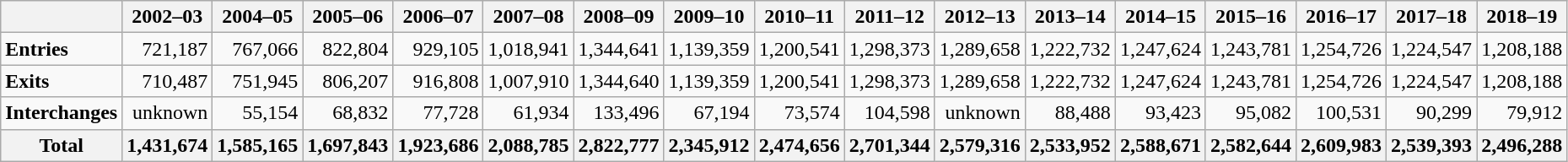<table class="wikitable">
<tr>
<th> </th>
<th>2002–03</th>
<th>2004–05</th>
<th>2005–06</th>
<th>2006–07</th>
<th>2007–08</th>
<th>2008–09</th>
<th>2009–10</th>
<th>2010–11</th>
<th>2011–12</th>
<th>2012–13</th>
<th>2013–14</th>
<th>2014–15</th>
<th>2015–16</th>
<th>2016–17</th>
<th>2017–18</th>
<th>2018–19</th>
</tr>
<tr>
<td><strong>Entries</strong></td>
<td align="right">721,187</td>
<td align="right">767,066</td>
<td align="right">822,804</td>
<td align="right">929,105</td>
<td align="right">1,018,941</td>
<td align="right">1,344,641</td>
<td align="right">1,139,359</td>
<td align="right">1,200,541</td>
<td align="right">1,298,373</td>
<td align="right">1,289,658</td>
<td align="right">1,222,732</td>
<td align="right">1,247,624</td>
<td align="right">1,243,781</td>
<td align="right">1,254,726</td>
<td align="right">1,224,547</td>
<td align="right">1,208,188</td>
</tr>
<tr>
<td><strong>Exits</strong></td>
<td align="right">710,487</td>
<td align="right">751,945</td>
<td align="right">806,207</td>
<td align="right">916,808</td>
<td align="right">1,007,910</td>
<td align="right">1,344,640</td>
<td align="right">1,139,359</td>
<td align="right">1,200,541</td>
<td align="right">1,298,373</td>
<td align="right">1,289,658</td>
<td align="right">1,222,732</td>
<td align="right">1,247,624</td>
<td align="right">1,243,781</td>
<td align="right">1,254,726</td>
<td align="right">1,224,547</td>
<td align="right">1,208,188</td>
</tr>
<tr>
<td><strong>Interchanges</strong></td>
<td align="right">unknown</td>
<td align="right">55,154</td>
<td align="right">68,832</td>
<td align="right">77,728</td>
<td align="right">61,934</td>
<td align="right">133,496</td>
<td align="right">67,194</td>
<td align="right">73,574</td>
<td align="right">104,598</td>
<td align="right">unknown</td>
<td align="right">88,488</td>
<td align="right">93,423</td>
<td align="right">95,082</td>
<td align="right">100,531</td>
<td align="right">90,299</td>
<td align="right">79,912</td>
</tr>
<tr>
<th>Total</th>
<th align="right">1,431,674</th>
<th align="right">1,585,165</th>
<th align="right">1,697,843</th>
<th align="right">1,923,686</th>
<th align="right">2,088,785</th>
<th align="right">2,822,777</th>
<th align="right">2,345,912</th>
<th align="right">2,474,656</th>
<th align="right">2,701,344</th>
<th align="right">2,579,316</th>
<th align="right">2,533,952</th>
<th align="right">2,588,671</th>
<th align="right">2,582,644</th>
<th align="right">2,609,983</th>
<th align="right">2,539,393</th>
<th align="right">2,496,288</th>
</tr>
</table>
